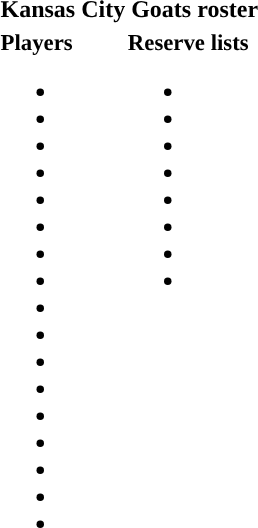<table class="toccolours" style="text-align: left;">
<tr>
<th colspan="7">Kansas City Goats roster</th>
</tr>
<tr>
<td style="font-size: 95%;vertical-align:top;"><strong>Players</strong><br><ul><li></li><li></li><li></li><li></li><li></li><li></li><li></li><li></li><li></li><li></li><li></li><li></li><li></li><li></li><li></li><li></li><li></li></ul></td>
<td style="width: 25px;"></td>
<td style="font-size: 95%;vertical-align:top;"><strong>Reserve lists</strong><br><ul><li></li><li></li><li></li><li></li><li></li><li></li><li></li><li></li></ul></td>
</tr>
<tr>
</tr>
</table>
